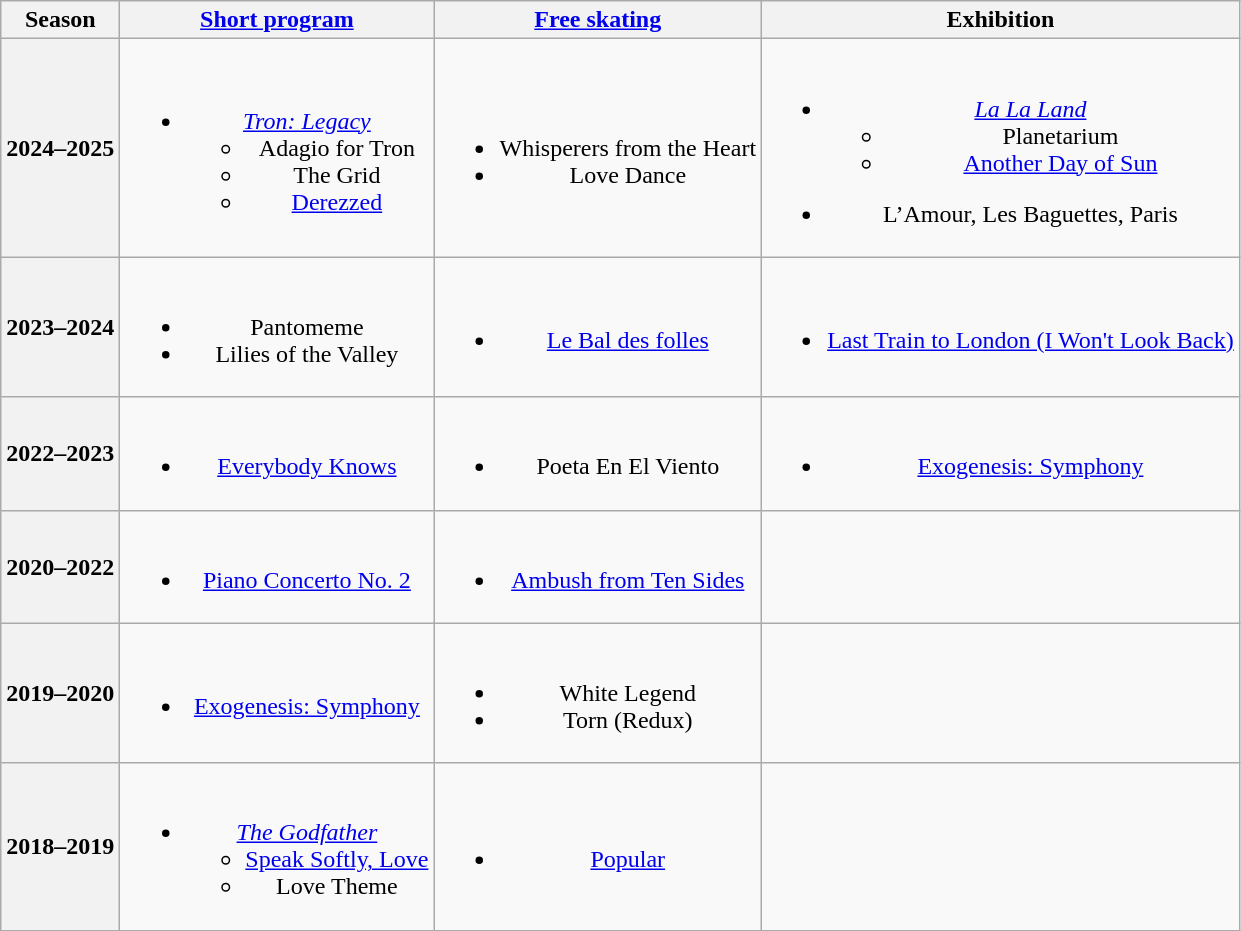<table class=wikitable style=text-align:center>
<tr>
<th>Season</th>
<th><a href='#'>Short program</a></th>
<th><a href='#'>Free skating</a></th>
<th>Exhibition</th>
</tr>
<tr>
<th>2024–2025 <br> </th>
<td><br><ul><li><em><a href='#'>Tron: Legacy</a></em><ul><li>Adagio for Tron</li><li>The Grid</li><li><a href='#'>Derezzed</a> <br> </li></ul></li></ul></td>
<td><br><ul><li>Whisperers from the Heart <br> </li><li>Love Dance <br></li></ul></td>
<td><br><ul><li><em><a href='#'>La La Land</a></em><ul><li>Planetarium <br> </li><li><a href='#'>Another Day of Sun</a> <br> </li></ul></li></ul><ul><li>L’Amour, Les Baguettes, Paris <br> </li></ul></td>
</tr>
<tr>
<th>2023–2024 <br> </th>
<td><br><ul><li>Pantomeme <br></li><li>Lilies of the Valley <br> </li></ul></td>
<td><br><ul><li><a href='#'>Le Bal des folles</a> <br> </li></ul></td>
<td><br><ul><li><a href='#'>Last Train to London (I Won't Look Back)</a> <br> </li></ul></td>
</tr>
<tr>
<th>2022–2023 <br> </th>
<td><br><ul><li><a href='#'>Everybody Knows</a> <br> </li></ul></td>
<td><br><ul><li>Poeta En El Viento <br> </li></ul></td>
<td><br><ul><li><a href='#'>Exogenesis: Symphony</a> <br> </li></ul></td>
</tr>
<tr>
<th>2020–2022 <br> </th>
<td><br><ul><li><a href='#'>Piano Concerto No. 2</a> <br> </li></ul></td>
<td><br><ul><li><a href='#'>Ambush from Ten Sides</a> <br> </li></ul></td>
<td></td>
</tr>
<tr>
<th>2019–2020 <br></th>
<td><br><ul><li><a href='#'>Exogenesis: Symphony</a> <br> </li></ul></td>
<td><br><ul><li>White Legend <br></li><li>Torn (Redux) <br></li></ul></td>
<td></td>
</tr>
<tr>
<th>2018–2019 <br></th>
<td><br><ul><li><em><a href='#'>The Godfather</a></em><ul><li><a href='#'>Speak Softly, Love</a> <br> </li><li>Love Theme <br></li></ul></li></ul></td>
<td><br><ul><li><a href='#'>Popular</a> <br></li></ul></td>
<td></td>
</tr>
</table>
